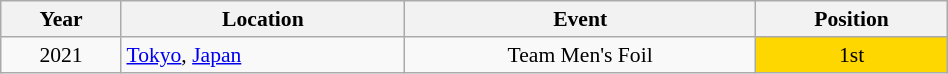<table class="wikitable" width="50%" style="font-size:90%; text-align:center;">
<tr>
<th>Year</th>
<th>Location</th>
<th>Event</th>
<th>Position</th>
</tr>
<tr>
<td>2021</td>
<td rowspan="1" align="left"> <a href='#'>Tokyo</a>, <a href='#'>Japan</a></td>
<td>Team Men's Foil</td>
<td bgcolor="gold">1st</td>
</tr>
</table>
